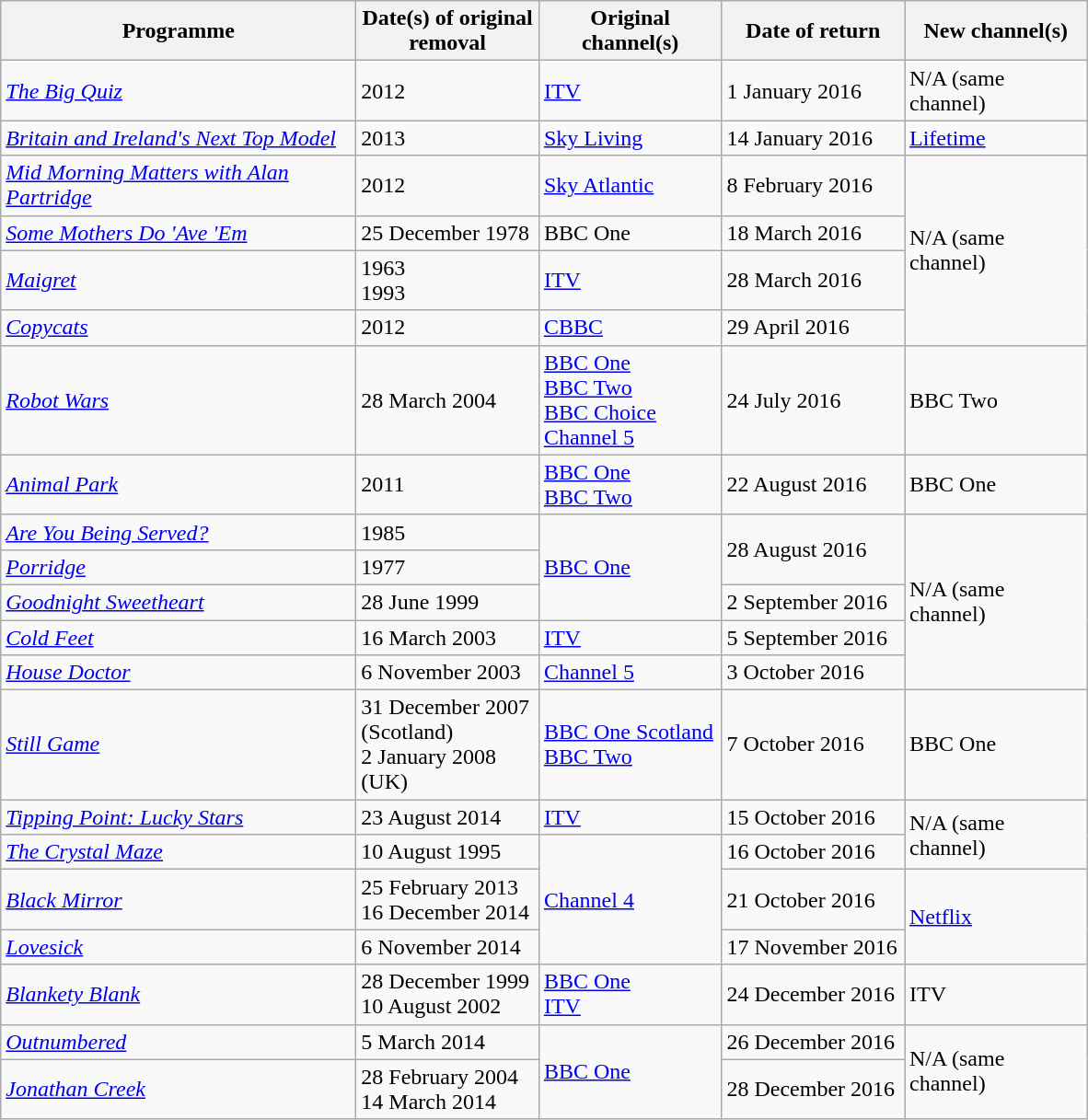<table class="wikitable">
<tr>
<th width=250>Programme</th>
<th width=125>Date(s) of original removal</th>
<th width=125>Original channel(s)</th>
<th width=125>Date of return</th>
<th width=125>New channel(s)</th>
</tr>
<tr>
<td><em><a href='#'>The Big Quiz</a></em></td>
<td>2012</td>
<td><a href='#'>ITV</a></td>
<td>1 January 2016</td>
<td>N/A (same channel)</td>
</tr>
<tr>
<td><em><a href='#'>Britain and Ireland's Next Top Model</a></em></td>
<td>2013</td>
<td><a href='#'>Sky Living</a></td>
<td>14 January 2016</td>
<td><a href='#'>Lifetime</a></td>
</tr>
<tr>
<td><em><a href='#'>Mid Morning Matters with Alan Partridge</a></em></td>
<td>2012</td>
<td><a href='#'>Sky Atlantic</a></td>
<td>8 February 2016</td>
<td rowspan=4>N/A (same channel)</td>
</tr>
<tr>
<td><em><a href='#'>Some Mothers Do 'Ave 'Em</a></em></td>
<td>25 December 1978</td>
<td>BBC One</td>
<td>18 March 2016</td>
</tr>
<tr>
<td><em><a href='#'>Maigret</a></em></td>
<td>1963<br>1993</td>
<td><a href='#'>ITV</a></td>
<td>28 March 2016</td>
</tr>
<tr>
<td><em><a href='#'>Copycats</a></em></td>
<td>2012</td>
<td><a href='#'>CBBC</a></td>
<td>29 April 2016</td>
</tr>
<tr>
<td><em><a href='#'>Robot Wars</a></em></td>
<td>28 March 2004</td>
<td><a href='#'>BBC One</a><br><a href='#'>BBC Two</a><br><a href='#'>BBC Choice</a><br><a href='#'>Channel 5</a></td>
<td>24 July 2016</td>
<td>BBC Two</td>
</tr>
<tr>
<td><em><a href='#'>Animal Park</a></em></td>
<td>2011</td>
<td><a href='#'>BBC One</a><br><a href='#'>BBC Two</a></td>
<td>22 August 2016</td>
<td>BBC One</td>
</tr>
<tr>
<td><em><a href='#'>Are You Being Served?</a></em></td>
<td>1985</td>
<td rowspan=3><a href='#'>BBC One</a></td>
<td rowspan=2>28 August 2016</td>
<td rowspan=5>N/A (same channel)</td>
</tr>
<tr>
<td><em><a href='#'>Porridge</a></em></td>
<td>1977</td>
</tr>
<tr>
<td><em><a href='#'>Goodnight Sweetheart</a></em></td>
<td>28 June 1999</td>
<td>2 September 2016</td>
</tr>
<tr>
<td><em><a href='#'>Cold Feet</a></em></td>
<td>16 March 2003</td>
<td><a href='#'>ITV</a></td>
<td>5 September 2016</td>
</tr>
<tr>
<td><em><a href='#'>House Doctor</a></em></td>
<td>6 November 2003</td>
<td><a href='#'>Channel 5</a></td>
<td>3 October 2016</td>
</tr>
<tr>
<td><em><a href='#'>Still Game</a></em></td>
<td>31 December 2007 (Scotland)<br> 2 January 2008 (UK)</td>
<td><a href='#'>BBC One Scotland</a><br><a href='#'>BBC Two</a></td>
<td>7 October 2016</td>
<td>BBC One</td>
</tr>
<tr>
<td><em><a href='#'>Tipping Point: Lucky Stars</a></em></td>
<td>23 August 2014</td>
<td><a href='#'>ITV</a></td>
<td>15 October 2016</td>
<td rowspan=2>N/A (same channel)</td>
</tr>
<tr>
<td><em><a href='#'>The Crystal Maze</a></em></td>
<td>10 August 1995</td>
<td rowspan=3><a href='#'>Channel 4</a></td>
<td>16 October 2016</td>
</tr>
<tr>
<td><em><a href='#'>Black Mirror</a></em></td>
<td>25 February 2013<br>16 December 2014</td>
<td>21 October 2016</td>
<td rowspan=2><a href='#'>Netflix</a></td>
</tr>
<tr>
<td><em><a href='#'>Lovesick</a></em></td>
<td>6 November 2014</td>
<td>17 November 2016</td>
</tr>
<tr>
<td><em><a href='#'>Blankety Blank</a></em></td>
<td>28 December 1999<br>10 August 2002</td>
<td><a href='#'>BBC One</a><br><a href='#'>ITV</a></td>
<td>24 December 2016</td>
<td>ITV</td>
</tr>
<tr>
<td><em><a href='#'>Outnumbered</a></em></td>
<td>5 March 2014</td>
<td rowspan=2><a href='#'>BBC One</a></td>
<td>26 December 2016</td>
<td rowspan=2>N/A (same channel)</td>
</tr>
<tr>
<td><em><a href='#'>Jonathan Creek</a></em></td>
<td>28 February 2004<br>14 March 2014</td>
<td>28 December 2016</td>
</tr>
</table>
